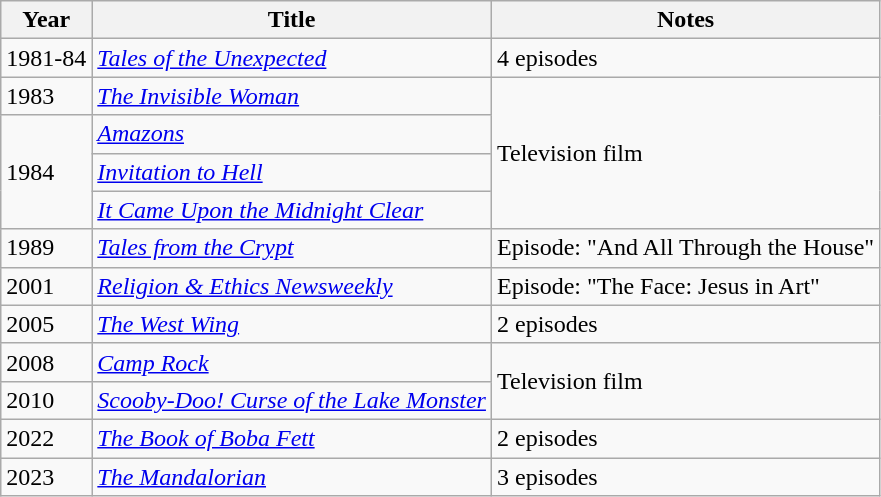<table class="wikitable">
<tr>
<th>Year</th>
<th>Title</th>
<th>Notes</th>
</tr>
<tr>
<td>1981-84</td>
<td><em><a href='#'>Tales of the Unexpected</a></em></td>
<td>4 episodes</td>
</tr>
<tr>
<td>1983</td>
<td><em><a href='#'>The Invisible Woman</a></em></td>
<td rowspan=4>Television film</td>
</tr>
<tr>
<td rowspan=3>1984</td>
<td><em><a href='#'>Amazons</a></em></td>
</tr>
<tr>
<td><em><a href='#'>Invitation to Hell</a></em></td>
</tr>
<tr>
<td><em><a href='#'>It Came Upon the Midnight Clear</a></em></td>
</tr>
<tr>
<td>1989</td>
<td><em><a href='#'>Tales from the Crypt</a></em></td>
<td>Episode: "And All Through the House"</td>
</tr>
<tr>
<td>2001</td>
<td><em><a href='#'>Religion & Ethics Newsweekly</a></em></td>
<td>Episode: "The Face: Jesus in Art"</td>
</tr>
<tr>
<td>2005</td>
<td><em><a href='#'>The West Wing</a></em></td>
<td>2 episodes</td>
</tr>
<tr>
<td>2008</td>
<td><em><a href='#'>Camp Rock</a></em></td>
<td rowspan=2>Television film</td>
</tr>
<tr>
<td>2010</td>
<td><em><a href='#'>Scooby-Doo! Curse of the Lake Monster</a></em></td>
</tr>
<tr>
<td>2022</td>
<td><em><a href='#'>The Book of Boba Fett</a></em></td>
<td>2 episodes</td>
</tr>
<tr>
<td>2023</td>
<td><em><a href='#'>The Mandalorian</a></em></td>
<td>3 episodes</td>
</tr>
</table>
